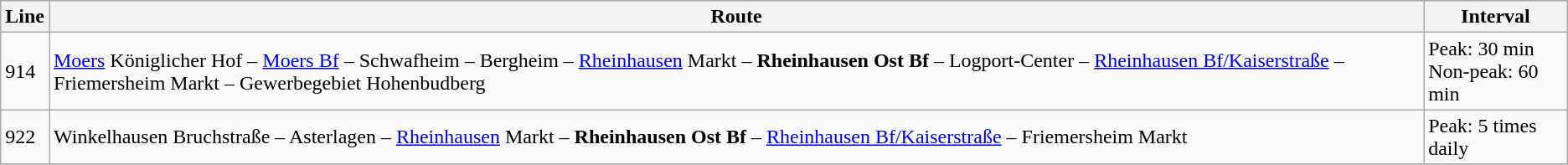<table class="wikitable">
<tr>
<th>Line</th>
<th>Route</th>
<th>Interval</th>
</tr>
<tr>
<td>914</td>
<td><a href='#'>Moers</a> Königlicher Hof – <a href='#'>Moers Bf</a> – Schwafheim – Bergheim – <a href='#'>Rheinhausen</a> Markt – <strong>Rheinhausen Ost Bf</strong> – Logport-Center – <a href='#'>Rheinhausen Bf/Kaiserstraße</a> – Friemersheim Markt – Gewerbegebiet Hohenbudberg</td>
<td>Peak: 30 min<br>Non-peak: 60 min</td>
</tr>
<tr>
<td>922</td>
<td>Winkelhausen Bruchstraße – Asterlagen – <a href='#'>Rheinhausen</a> Markt – <strong>Rheinhausen Ost Bf</strong> – <a href='#'>Rheinhausen Bf/Kaiserstraße</a> – Friemersheim Markt</td>
<td>Peak: 5 times daily</td>
</tr>
<tr>
</tr>
</table>
